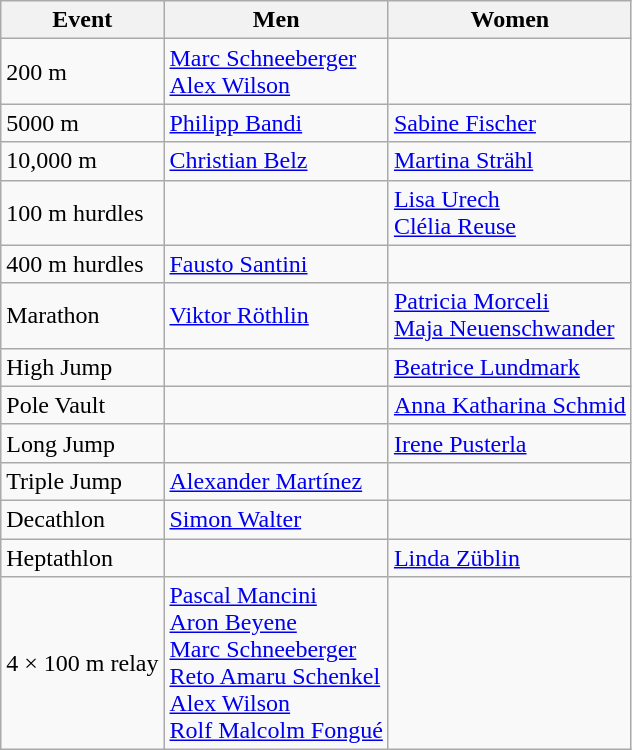<table class=wikitable style="font-size:100%">
<tr>
<th>Event</th>
<th>Men</th>
<th>Women</th>
</tr>
<tr>
<td>200 m</td>
<td><a href='#'>Marc Schneeberger</a> <br> <a href='#'>Alex Wilson</a></td>
<td></td>
</tr>
<tr>
<td>5000 m</td>
<td><a href='#'>Philipp Bandi</a></td>
<td><a href='#'>Sabine Fischer</a></td>
</tr>
<tr>
<td>10,000 m</td>
<td><a href='#'>Christian Belz</a></td>
<td><a href='#'>Martina Strähl</a></td>
</tr>
<tr>
<td>100 m hurdles</td>
<td></td>
<td><a href='#'>Lisa Urech</a> <br> <a href='#'>Clélia Reuse</a></td>
</tr>
<tr>
<td>400 m hurdles</td>
<td><a href='#'>Fausto Santini</a></td>
<td></td>
</tr>
<tr>
<td>Marathon</td>
<td><a href='#'>Viktor Röthlin</a></td>
<td><a href='#'>Patricia Morceli</a> <br> <a href='#'>Maja Neuenschwander</a></td>
</tr>
<tr>
<td>High Jump</td>
<td></td>
<td><a href='#'>Beatrice Lundmark</a></td>
</tr>
<tr>
<td>Pole Vault</td>
<td></td>
<td><a href='#'>Anna Katharina Schmid</a></td>
</tr>
<tr>
<td>Long Jump</td>
<td></td>
<td><a href='#'>Irene Pusterla</a></td>
</tr>
<tr>
<td>Triple Jump</td>
<td><a href='#'>Alexander Martínez</a></td>
<td></td>
</tr>
<tr>
<td>Decathlon</td>
<td><a href='#'>Simon Walter</a></td>
<td></td>
</tr>
<tr>
<td>Heptathlon</td>
<td></td>
<td><a href='#'>Linda Züblin</a></td>
</tr>
<tr>
<td>4 × 100 m relay</td>
<td><a href='#'>Pascal Mancini</a> <br> <a href='#'>Aron Beyene</a> <br> <a href='#'>Marc Schneeberger</a> <br> <a href='#'>Reto Amaru Schenkel</a> <br> <a href='#'>Alex Wilson</a> <br> <a href='#'>Rolf Malcolm Fongué</a></td>
<td></td>
</tr>
</table>
